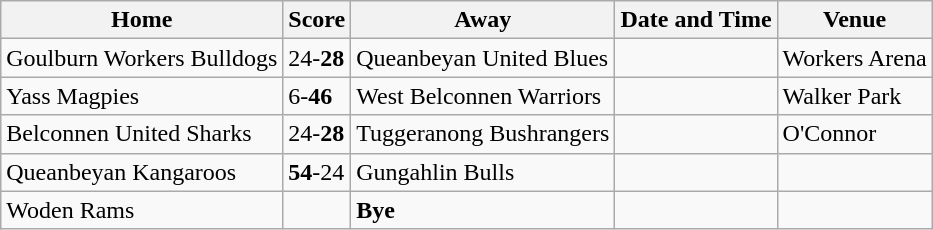<table class="wikitable">
<tr>
<th>Home</th>
<th>Score</th>
<th>Away</th>
<th>Date and Time</th>
<th>Venue</th>
</tr>
<tr>
<td> Goulburn Workers Bulldogs</td>
<td>24-<strong>28</strong></td>
<td> Queanbeyan United Blues</td>
<td></td>
<td>Workers Arena</td>
</tr>
<tr>
<td> Yass Magpies</td>
<td>6-<strong>46</strong></td>
<td> West Belconnen Warriors</td>
<td></td>
<td>Walker Park</td>
</tr>
<tr>
<td> Belconnen United Sharks</td>
<td>24-<strong>28</strong></td>
<td> Tuggeranong Bushrangers</td>
<td></td>
<td>O'Connor</td>
</tr>
<tr>
<td> Queanbeyan Kangaroos</td>
<td><strong>54</strong>-24</td>
<td> Gungahlin Bulls</td>
<td></td>
<td></td>
</tr>
<tr>
<td> Woden Rams</td>
<td></td>
<td><strong>Bye</strong></td>
<td></td>
<td></td>
</tr>
</table>
